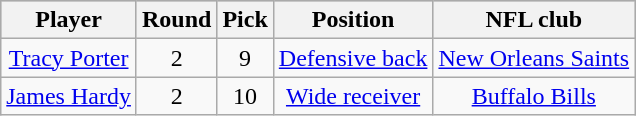<table class="wikitable" style="text-align:center;">
<tr style="background:#C0C0C0;">
<th>Player</th>
<th>Round</th>
<th>Pick</th>
<th>Position</th>
<th>NFL club</th>
</tr>
<tr>
<td><a href='#'>Tracy Porter</a></td>
<td>2</td>
<td>9</td>
<td><a href='#'>Defensive back</a></td>
<td><a href='#'>New Orleans Saints</a></td>
</tr>
<tr>
<td><a href='#'>James Hardy</a></td>
<td>2</td>
<td>10</td>
<td><a href='#'>Wide receiver</a></td>
<td><a href='#'>Buffalo Bills</a></td>
</tr>
</table>
